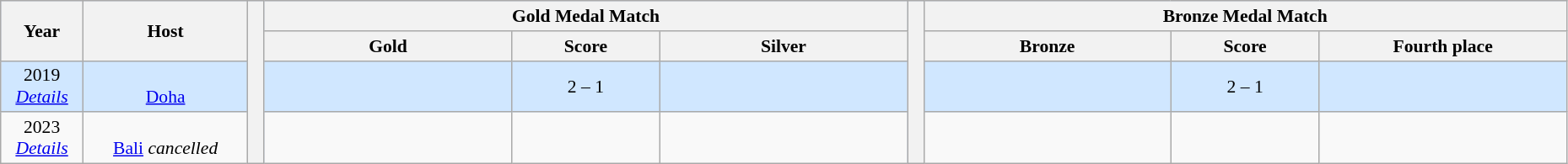<table class="wikitable" style="font-size:90%; width: 98%; text-align: center;">
<tr bgcolor=#C1D8FF>
<th rowspan=2 width=5%>Year</th>
<th rowspan=2 width=10%>Host</th>
<th width=1% rowspan=4 bgcolor=ffffff></th>
<th colspan=3>Gold Medal Match</th>
<th width=1% rowspan=4 bgcolor=ffffff></th>
<th colspan=3>Bronze Medal Match</th>
</tr>
<tr bgcolor=#EFEFEF>
<th width=15%> Gold</th>
<th width=9%>Score</th>
<th width=15%> Silver</th>
<th width=15%> Bronze</th>
<th width=9%>Score</th>
<th width=15%>Fourth place</th>
</tr>
<tr align=center bgcolor=#D0E7FF>
<td>2019 <br> <em><a href='#'>Details</a></em></td>
<td> <br> <a href='#'>Doha</a></td>
<td><strong></strong></td>
<td>2 – 1</td>
<td></td>
<td></td>
<td>2 – 1</td>
<td></td>
</tr>
<tr align=center>
<td>2023 <br> <em><a href='#'>Details</a></em></td>
<td> <br> <a href='#'>Bali</a> <em>cancelled</em></td>
<td></td>
<td></td>
<td></td>
<td></td>
<td></td>
<td></td>
</tr>
</table>
